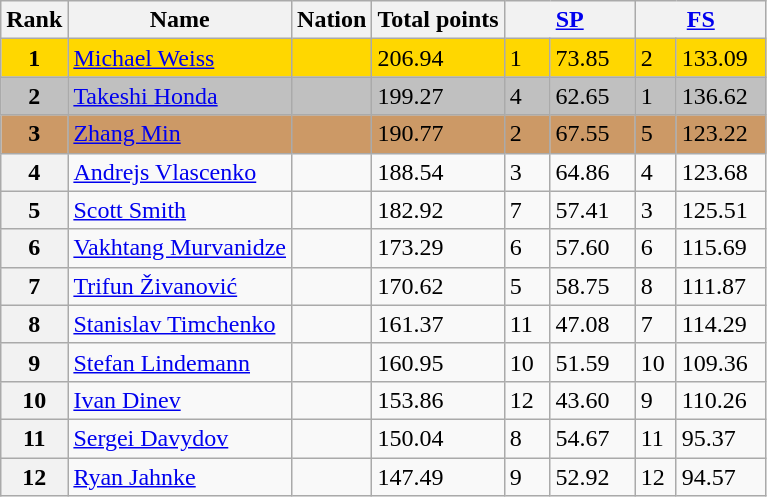<table class="wikitable">
<tr>
<th>Rank</th>
<th>Name</th>
<th>Nation</th>
<th>Total points</th>
<th colspan="2" width="80px"><a href='#'>SP</a></th>
<th colspan="2" width="80px"><a href='#'>FS</a></th>
</tr>
<tr bgcolor="gold">
<td align="center"><strong>1</strong></td>
<td><a href='#'>Michael Weiss</a></td>
<td></td>
<td>206.94</td>
<td>1</td>
<td>73.85</td>
<td>2</td>
<td>133.09</td>
</tr>
<tr bgcolor="silver">
<td align="center"><strong>2</strong></td>
<td><a href='#'>Takeshi Honda</a></td>
<td></td>
<td>199.27</td>
<td>4</td>
<td>62.65</td>
<td>1</td>
<td>136.62</td>
</tr>
<tr bgcolor="cc9966">
<td align="center"><strong>3</strong></td>
<td><a href='#'>Zhang Min</a></td>
<td></td>
<td>190.77</td>
<td>2</td>
<td>67.55</td>
<td>5</td>
<td>123.22</td>
</tr>
<tr>
<th>4</th>
<td><a href='#'>Andrejs Vlascenko</a></td>
<td></td>
<td>188.54</td>
<td>3</td>
<td>64.86</td>
<td>4</td>
<td>123.68</td>
</tr>
<tr>
<th>5</th>
<td><a href='#'>Scott Smith</a></td>
<td></td>
<td>182.92</td>
<td>7</td>
<td>57.41</td>
<td>3</td>
<td>125.51</td>
</tr>
<tr>
<th>6</th>
<td><a href='#'>Vakhtang Murvanidze</a></td>
<td></td>
<td>173.29</td>
<td>6</td>
<td>57.60</td>
<td>6</td>
<td>115.69</td>
</tr>
<tr>
<th>7</th>
<td><a href='#'>Trifun Živanović</a></td>
<td></td>
<td>170.62</td>
<td>5</td>
<td>58.75</td>
<td>8</td>
<td>111.87</td>
</tr>
<tr>
<th>8</th>
<td><a href='#'>Stanislav Timchenko</a></td>
<td></td>
<td>161.37</td>
<td>11</td>
<td>47.08</td>
<td>7</td>
<td>114.29</td>
</tr>
<tr>
<th>9</th>
<td><a href='#'>Stefan Lindemann</a></td>
<td></td>
<td>160.95</td>
<td>10</td>
<td>51.59</td>
<td>10</td>
<td>109.36</td>
</tr>
<tr>
<th>10</th>
<td><a href='#'>Ivan Dinev</a></td>
<td></td>
<td>153.86</td>
<td>12</td>
<td>43.60</td>
<td>9</td>
<td>110.26</td>
</tr>
<tr>
<th>11</th>
<td><a href='#'>Sergei Davydov</a></td>
<td></td>
<td>150.04</td>
<td>8</td>
<td>54.67</td>
<td>11</td>
<td>95.37</td>
</tr>
<tr>
<th>12</th>
<td><a href='#'>Ryan Jahnke</a></td>
<td></td>
<td>147.49</td>
<td>9</td>
<td>52.92</td>
<td>12</td>
<td>94.57</td>
</tr>
</table>
